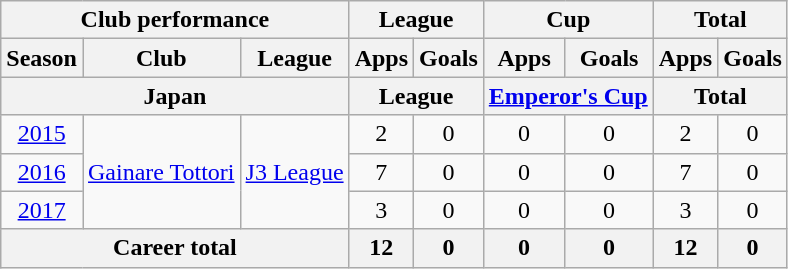<table class="wikitable" style="text-align:center">
<tr>
<th colspan=3>Club performance</th>
<th colspan=2>League</th>
<th colspan=2>Cup</th>
<th colspan=2>Total</th>
</tr>
<tr>
<th>Season</th>
<th>Club</th>
<th>League</th>
<th>Apps</th>
<th>Goals</th>
<th>Apps</th>
<th>Goals</th>
<th>Apps</th>
<th>Goals</th>
</tr>
<tr>
<th colspan=3>Japan</th>
<th colspan=2>League</th>
<th colspan=2><a href='#'>Emperor's Cup</a></th>
<th colspan=2>Total</th>
</tr>
<tr>
<td><a href='#'>2015</a></td>
<td rowspan="3"><a href='#'>Gainare Tottori</a></td>
<td rowspan="3"><a href='#'>J3 League</a></td>
<td>2</td>
<td>0</td>
<td>0</td>
<td>0</td>
<td>2</td>
<td>0</td>
</tr>
<tr>
<td><a href='#'>2016</a></td>
<td>7</td>
<td>0</td>
<td>0</td>
<td>0</td>
<td>7</td>
<td>0</td>
</tr>
<tr>
<td><a href='#'>2017</a></td>
<td>3</td>
<td>0</td>
<td>0</td>
<td>0</td>
<td>3</td>
<td>0</td>
</tr>
<tr>
<th colspan=3>Career total</th>
<th>12</th>
<th>0</th>
<th>0</th>
<th>0</th>
<th>12</th>
<th>0</th>
</tr>
</table>
